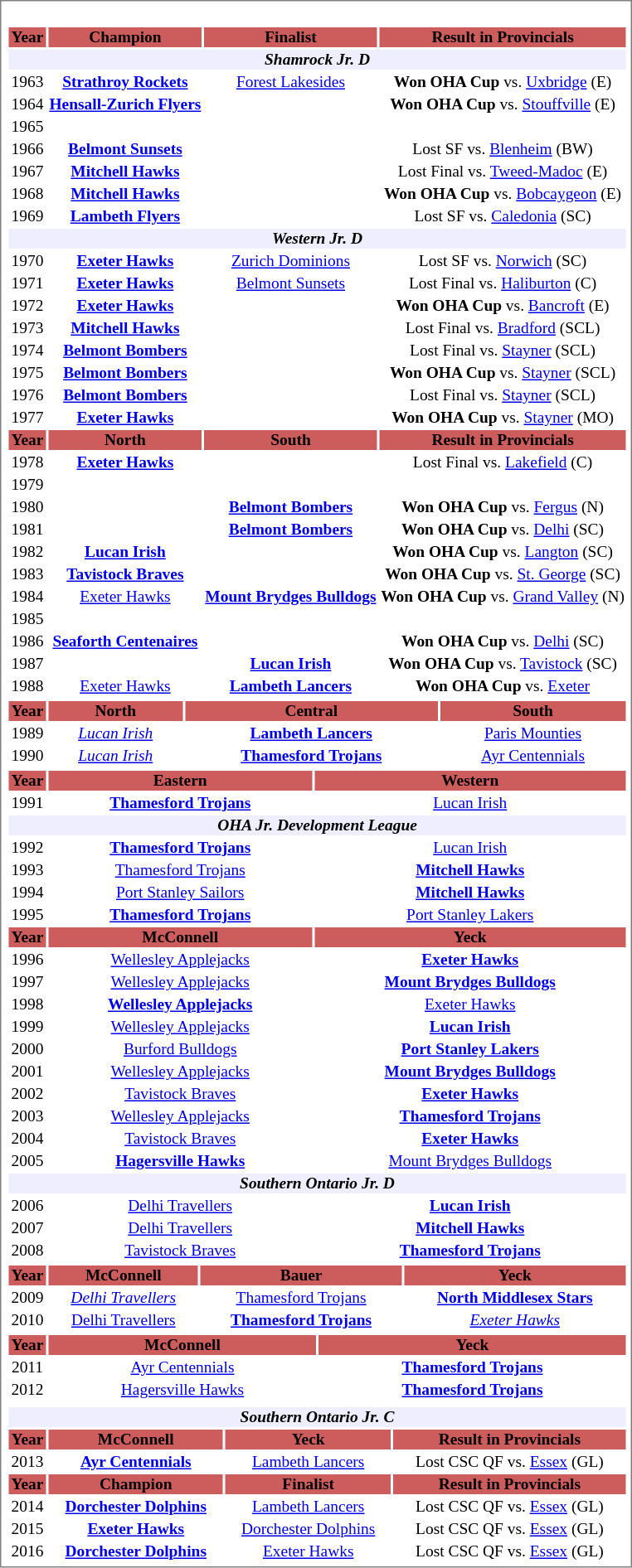<table cellpadding="0" style="font-size: 90%; border: 1px solid gray;">
<tr align="left" style="vertical-align: top">
<td></td>
<td><br><table cellpadding="0" width="500px" style="font-size: 90%;">
<tr align="center">
<th style="background: #CD5C5C;" width="30"><strong>Year</strong></th>
<th style="background: #CD5C5C;"><strong>Champion</strong></th>
<th style="background: #CD5C5C;"><strong>Finalist</strong></th>
<th style="background: #CD5C5C;"><strong>Result in Provincials</strong></th>
</tr>
<tr align="center" bgcolor="eeeeff">
<td colspan="4"><strong><em>Shamrock Jr. D</em></strong></td>
</tr>
<tr align="center">
<td>1963</td>
<td><strong><a href='#'>Strathroy Rockets</a></strong></td>
<td><a href='#'>Forest Lakesides</a></td>
<td><strong>Won OHA Cup</strong> vs. <a href='#'>Uxbridge</a> (E)</td>
</tr>
<tr align="center">
<td>1964</td>
<td><strong><a href='#'>Hensall-Zurich Flyers</a></strong></td>
<td></td>
<td><strong>Won OHA Cup</strong> vs. <a href='#'>Stouffville</a> (E)</td>
</tr>
<tr align="center">
<td>1965</td>
<td></td>
<td></td>
<td></td>
</tr>
<tr align="center">
<td>1966</td>
<td><strong><a href='#'>Belmont Sunsets</a></strong></td>
<td></td>
<td>Lost SF vs. <a href='#'>Blenheim</a> (BW)</td>
</tr>
<tr align="center">
<td>1967</td>
<td><strong><a href='#'>Mitchell Hawks</a></strong></td>
<td></td>
<td>Lost Final vs. <a href='#'>Tweed-Madoc</a> (E)</td>
</tr>
<tr align="center">
<td>1968</td>
<td><strong><a href='#'>Mitchell Hawks</a></strong></td>
<td></td>
<td><strong>Won OHA Cup</strong> vs. <a href='#'>Bobcaygeon</a> (E)</td>
</tr>
<tr align="center">
<td>1969</td>
<td><strong><a href='#'>Lambeth Flyers</a></strong></td>
<td></td>
<td>Lost SF vs. <a href='#'>Caledonia</a> (SC)</td>
</tr>
<tr align="center" bgcolor="eeeeff">
<td colspan="4"><strong><em>Western Jr. D</em></strong></td>
</tr>
<tr align="center">
<td>1970</td>
<td><strong><a href='#'>Exeter Hawks</a></strong></td>
<td><a href='#'>Zurich Dominions</a></td>
<td>Lost SF vs. <a href='#'>Norwich</a> (SC)</td>
</tr>
<tr align="center">
<td>1971</td>
<td><strong><a href='#'>Exeter Hawks</a></strong></td>
<td><a href='#'>Belmont Sunsets</a></td>
<td>Lost Final vs. <a href='#'>Haliburton</a> (C)</td>
</tr>
<tr align="center">
<td>1972</td>
<td><strong><a href='#'>Exeter Hawks</a></strong></td>
<td></td>
<td><strong>Won OHA Cup</strong> vs. <a href='#'>Bancroft</a> (E)</td>
</tr>
<tr align="center">
<td>1973</td>
<td><strong><a href='#'>Mitchell Hawks</a></strong></td>
<td></td>
<td>Lost Final vs. <a href='#'>Bradford</a> (SCL)</td>
</tr>
<tr align="center">
<td>1974</td>
<td><strong><a href='#'>Belmont Bombers</a></strong></td>
<td></td>
<td>Lost Final vs. <a href='#'>Stayner</a> (SCL)</td>
</tr>
<tr align="center">
<td>1975</td>
<td><strong><a href='#'>Belmont Bombers</a></strong></td>
<td></td>
<td><strong>Won OHA Cup</strong> vs. <a href='#'>Stayner</a> (SCL)</td>
</tr>
<tr align="center">
<td>1976</td>
<td><strong><a href='#'>Belmont Bombers</a></strong></td>
<td></td>
<td>Lost Final vs. <a href='#'>Stayner</a> (SCL)</td>
</tr>
<tr align="center">
<td>1977</td>
<td><strong><a href='#'>Exeter Hawks</a></strong></td>
<td></td>
<td><strong>Won OHA Cup</strong> vs. <a href='#'>Stayner</a> (MO)</td>
</tr>
<tr align="center">
<th style="background: #CD5C5C;" width="30"><strong>Year</strong></th>
<th style="background: #CD5C5C;"><strong>North</strong></th>
<th style="background: #CD5C5C;"><strong>South</strong></th>
<th style="background: #CD5C5C;"><strong>Result in Provincials</strong></th>
</tr>
<tr align="center">
<td>1978</td>
<td><strong><a href='#'>Exeter Hawks</a></strong></td>
<td></td>
<td>Lost Final vs. <a href='#'>Lakefield</a> (C)</td>
</tr>
<tr align="center">
<td>1979</td>
<td></td>
<td></td>
</tr>
<tr align="center">
<td>1980</td>
<td></td>
<td><strong><a href='#'>Belmont Bombers</a></strong></td>
<td><strong>Won OHA Cup</strong> vs. <a href='#'>Fergus</a> (N)</td>
</tr>
<tr align="center">
<td>1981</td>
<td></td>
<td><strong><a href='#'>Belmont Bombers</a></strong></td>
<td><strong>Won OHA Cup</strong> vs. <a href='#'>Delhi</a> (SC)</td>
</tr>
<tr align="center">
<td>1982</td>
<td><strong><a href='#'>Lucan Irish</a></strong></td>
<td></td>
<td><strong>Won OHA Cup</strong> vs. <a href='#'>Langton</a> (SC)</td>
</tr>
<tr align="center">
<td>1983</td>
<td><strong><a href='#'>Tavistock Braves</a></strong></td>
<td></td>
<td><strong>Won OHA Cup</strong> vs. <a href='#'>St. George</a> (SC)</td>
</tr>
<tr align="center">
<td>1984</td>
<td><a href='#'>Exeter Hawks</a></td>
<td><strong><a href='#'>Mount Brydges Bulldogs</a></strong></td>
<td><strong>Won OHA Cup</strong> vs. <a href='#'>Grand Valley</a> (N)</td>
</tr>
<tr align="center">
<td>1985</td>
<td></td>
<td></td>
</tr>
<tr align="center">
<td>1986</td>
<td><strong><a href='#'>Seaforth Centenaires</a></strong></td>
<td></td>
<td><strong>Won OHA Cup</strong> vs. <a href='#'>Delhi</a> (SC)</td>
</tr>
<tr align="center">
<td>1987</td>
<td></td>
<td><strong><a href='#'>Lucan Irish</a></strong></td>
<td><strong>Won OHA Cup</strong> vs. <a href='#'>Tavistock</a> (SC)</td>
</tr>
<tr align="center">
<td>1988</td>
<td><a href='#'>Exeter Hawks</a></td>
<td><strong><a href='#'>Lambeth Lancers</a></strong></td>
<td><strong>Won OHA Cup</strong> vs. <a href='#'>Exeter</a></td>
</tr>
</table>
<table cellpadding="0" width="500px" style="font-size: 90%;">
<tr align="center">
<th style="background: #CD5C5C;" width="30"><strong>Year</strong></th>
<th style="background: #CD5C5C;"><strong>North</strong></th>
<th style="background: #CD5C5C;"><strong>Central</strong></th>
<th style="background: #CD5C5C;"><strong>South</strong></th>
</tr>
<tr align="center">
<td>1989</td>
<td><em><a href='#'>Lucan Irish</a></em></td>
<td><strong><a href='#'>Lambeth Lancers</a></strong></td>
<td><a href='#'>Paris Mounties</a></td>
</tr>
<tr align="center">
<td>1990</td>
<td><em><a href='#'>Lucan Irish</a></em></td>
<td><strong><a href='#'>Thamesford Trojans</a></strong></td>
<td><a href='#'>Ayr Centennials</a></td>
</tr>
</table>
<table cellpadding="0" width="500px" style="font-size: 90%;">
<tr align="center">
<th style="background: #CD5C5C;" width="30"><strong>Year</strong></th>
<th style="background: #CD5C5C;"><strong>Eastern</strong></th>
<th style="background: #CD5C5C;"><strong>Western</strong></th>
</tr>
<tr align="center">
<td>1991</td>
<td><strong><a href='#'>Thamesford Trojans</a></strong></td>
<td><a href='#'>Lucan Irish</a></td>
</tr>
<tr align="center" bgcolor="eeeeff">
<td colspan="3"><strong><em>OHA Jr. Development League</em></strong></td>
</tr>
<tr align="center">
<td>1992</td>
<td><strong><a href='#'>Thamesford Trojans</a></strong></td>
<td><a href='#'>Lucan Irish</a></td>
</tr>
<tr align="center">
<td>1993</td>
<td><a href='#'>Thamesford Trojans</a></td>
<td><strong><a href='#'>Mitchell Hawks</a></strong></td>
</tr>
<tr align="center">
<td>1994</td>
<td><a href='#'>Port Stanley Sailors</a></td>
<td><strong><a href='#'>Mitchell Hawks</a></strong></td>
</tr>
<tr align="center">
<td>1995</td>
<td><strong><a href='#'>Thamesford Trojans</a></strong></td>
<td><a href='#'>Port Stanley Lakers</a></td>
</tr>
<tr align="center">
<th style="background: #CD5C5C;" width="30"><strong>Year</strong></th>
<th style="background: #CD5C5C;"><strong>McConnell</strong></th>
<th style="background: #CD5C5C;"><strong>Yeck</strong></th>
</tr>
<tr align="center">
<td>1996</td>
<td><a href='#'>Wellesley Applejacks</a></td>
<td><strong><a href='#'>Exeter Hawks</a></strong></td>
</tr>
<tr align="center">
<td>1997</td>
<td><a href='#'>Wellesley Applejacks</a></td>
<td><strong><a href='#'>Mount Brydges Bulldogs</a></strong></td>
</tr>
<tr align="center">
<td>1998</td>
<td><strong><a href='#'>Wellesley Applejacks</a></strong></td>
<td><a href='#'>Exeter Hawks</a></td>
</tr>
<tr align="center">
<td>1999</td>
<td><a href='#'>Wellesley Applejacks</a></td>
<td><strong><a href='#'>Lucan Irish</a></strong></td>
</tr>
<tr align="center">
<td>2000</td>
<td><a href='#'>Burford Bulldogs</a></td>
<td><strong><a href='#'>Port Stanley Lakers</a></strong></td>
</tr>
<tr align="center">
<td>2001</td>
<td><a href='#'>Wellesley Applejacks</a></td>
<td><strong><a href='#'>Mount Brydges Bulldogs</a></strong></td>
</tr>
<tr align="center">
<td>2002</td>
<td><a href='#'>Tavistock Braves</a></td>
<td><strong><a href='#'>Exeter Hawks</a></strong></td>
</tr>
<tr align="center">
<td>2003</td>
<td><a href='#'>Wellesley Applejacks</a></td>
<td><strong><a href='#'>Thamesford Trojans</a></strong></td>
</tr>
<tr align="center">
<td>2004</td>
<td><a href='#'>Tavistock Braves</a></td>
<td><strong><a href='#'>Exeter Hawks</a></strong></td>
</tr>
<tr align="center">
<td>2005</td>
<td><strong><a href='#'>Hagersville Hawks</a></strong></td>
<td><a href='#'>Mount Brydges Bulldogs</a></td>
</tr>
<tr align="center" bgcolor="eeeeff">
<td colspan="3"><strong><em>Southern Ontario Jr. D</em></strong></td>
</tr>
<tr align="center">
<td>2006</td>
<td><a href='#'>Delhi Travellers</a></td>
<td><strong><a href='#'>Lucan Irish</a></strong></td>
</tr>
<tr align="center">
<td>2007</td>
<td><a href='#'>Delhi Travellers</a></td>
<td><strong><a href='#'>Mitchell Hawks</a></strong></td>
</tr>
<tr align="center">
<td>2008</td>
<td><a href='#'>Tavistock Braves</a></td>
<td><strong><a href='#'>Thamesford Trojans</a></strong></td>
</tr>
</table>
<table cellpadding="0" width="500px" style="font-size: 90%;">
<tr align="center">
<th style="background: #CD5C5C;" width="30"><strong>Year</strong></th>
<th style="background: #CD5C5C;"><strong>McConnell</strong></th>
<th style="background: #CD5C5C;"><strong>Bauer</strong></th>
<th style="background: #CD5C5C;"><strong>Yeck</strong></th>
</tr>
<tr align="center">
<td>2009</td>
<td><em><a href='#'>Delhi Travellers</a></em></td>
<td><a href='#'>Thamesford Trojans</a></td>
<td><strong><a href='#'>North Middlesex Stars</a></strong></td>
</tr>
<tr align="center">
<td>2010</td>
<td><a href='#'>Delhi Travellers</a></td>
<td><strong><a href='#'>Thamesford Trojans</a></strong></td>
<td><em><a href='#'>Exeter Hawks</a></em></td>
</tr>
</table>
<table cellpadding="0" width="500px" style="font-size: 90%;">
<tr align="center">
<th style="background: #CD5C5C;" width="30"><strong>Year</strong></th>
<th style="background: #CD5C5C;"><strong>McConnell</strong></th>
<th style="background: #CD5C5C;"><strong>Yeck</strong></th>
</tr>
<tr align="center">
<td>2011</td>
<td><a href='#'>Ayr Centennials</a></td>
<td><strong><a href='#'>Thamesford Trojans</a></strong></td>
</tr>
<tr align="center">
<td>2012</td>
<td><a href='#'>Hagersville Hawks</a></td>
<td><strong><a href='#'>Thamesford Trojans</a></strong></td>
</tr>
</table>
<table cellpadding="0" width="500px" style="font-size: 90%;">
<tr align="center">
</tr>
<tr align="center" bgcolor="eeeeff">
<td colspan="4"><strong><em>Southern Ontario Jr. C</em></strong></td>
</tr>
<tr align="center">
<th style="background: #CD5C5C;" width="30"><strong>Year</strong></th>
<th style="background: #CD5C5C;"><strong>McConnell</strong></th>
<th style="background: #CD5C5C;"><strong>Yeck</strong></th>
<th style="background: #CD5C5C;"><strong>Result in Provincials</strong></th>
</tr>
<tr align="center">
<td>2013</td>
<td><strong><a href='#'>Ayr Centennials</a></strong></td>
<td><a href='#'>Lambeth Lancers</a></td>
<td>Lost CSC QF vs. <a href='#'>Essex</a> (GL)</td>
</tr>
<tr align="center">
<th style="background: #CD5C5C;" width="30"><strong>Year</strong></th>
<th style="background: #CD5C5C;"><strong>Champion</strong></th>
<th style="background: #CD5C5C;"><strong>Finalist</strong></th>
<th style="background: #CD5C5C;"><strong>Result in Provincials</strong></th>
</tr>
<tr align="center">
<td>2014</td>
<td><strong><a href='#'>Dorchester Dolphins</a></strong></td>
<td><a href='#'>Lambeth Lancers</a></td>
<td>Lost CSC QF vs. <a href='#'>Essex</a> (GL)</td>
</tr>
<tr align="center">
<td>2015</td>
<td><strong><a href='#'>Exeter Hawks</a></strong></td>
<td><a href='#'>Dorchester Dolphins</a></td>
<td>Lost CSC QF vs. <a href='#'>Essex</a> (GL)</td>
</tr>
<tr align="center">
<td>2016</td>
<td><strong><a href='#'>Dorchester Dolphins</a></strong></td>
<td><a href='#'>Exeter Hawks</a></td>
<td>Lost CSC QF vs. <a href='#'>Essex</a> (GL)</td>
</tr>
</table>
</td>
</tr>
</table>
